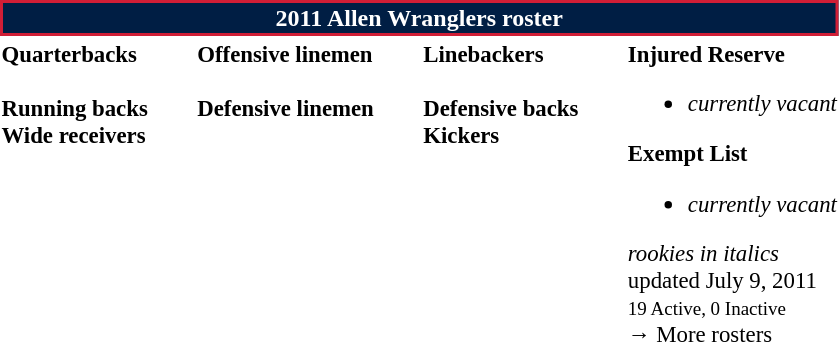<table class="toccolours" style="text-align: left;">
<tr>
<th colspan="7" style="background:#001E44; border:2px solid #D01E36; color:white; text-align:center;"><strong>2011 Allen Wranglers roster</strong></th>
</tr>
<tr>
<td style="font-size: 95%;" valign="top"><strong>Quarterbacks</strong><br>
<br><strong>Running backs</strong>
<br><strong>Wide receivers</strong>



</td>
<td style="width: 25px;"></td>
<td style="font-size: 95%;" valign="top"><strong>Offensive linemen</strong><br>

<br><strong>Defensive linemen</strong>

</td>
<td style="width: 25px;"></td>
<td style="font-size: 95%;" valign="top"><strong>Linebackers</strong><br>
<br><strong>Defensive backs</strong>



<br><strong>Kickers</strong>
</td>
<td style="width: 25px;"></td>
<td style="font-size: 95%;" valign="top"><strong>Injured Reserve</strong><br><ul><li><em>currently vacant</em></li></ul><strong>Exempt List</strong><ul><li><em>currently vacant</em></li></ul><em>rookies in italics</em><br>
 updated July 9, 2011<br>
<small>19 Active, 0 Inactive</small><br>→ More rosters</td>
</tr>
<tr>
</tr>
</table>
